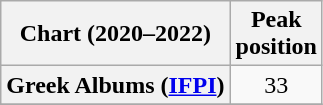<table class="wikitable sortable plainrowheaders" style="text-align:center">
<tr>
<th scope="col">Chart (2020–2022)</th>
<th scope="col">Peak<br>position</th>
</tr>
<tr>
<th scope="row">Greek Albums (<a href='#'>IFPI</a>)</th>
<td>33</td>
</tr>
<tr>
</tr>
</table>
